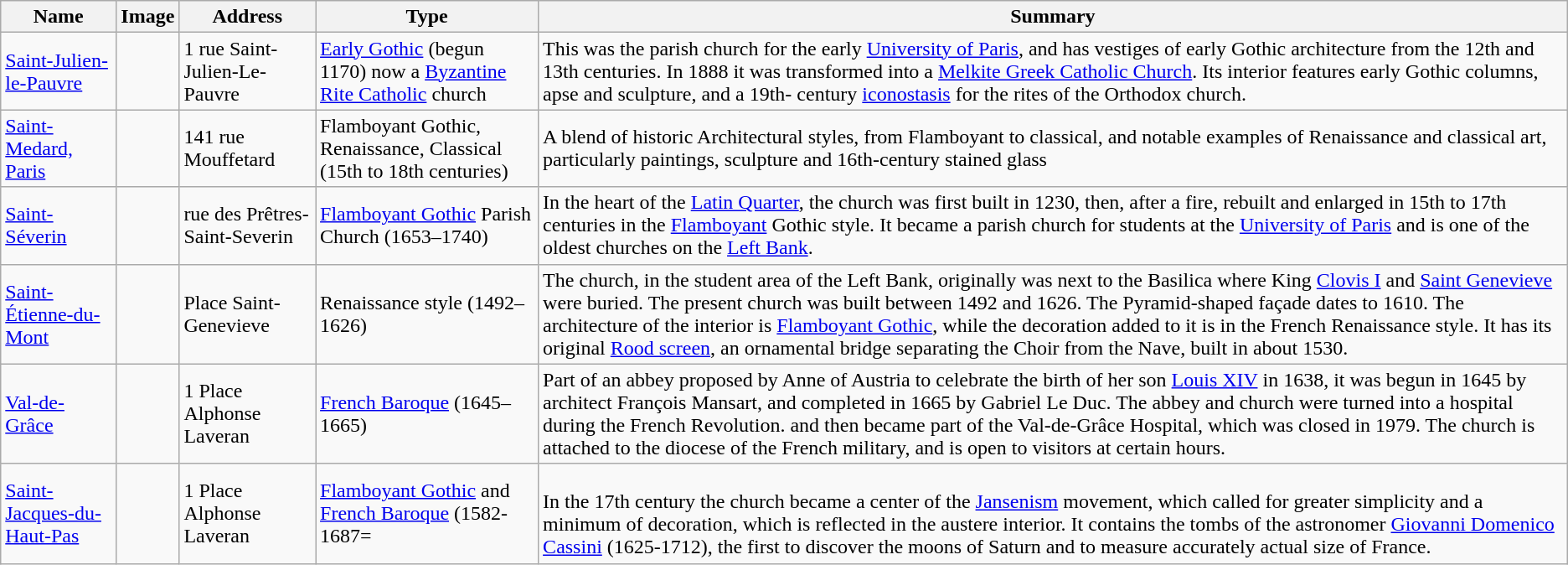<table class="wikitable sortable">
<tr>
<th>Name</th>
<th>Image</th>
<th>Address</th>
<th>Type</th>
<th class=unsortable>Summary</th>
</tr>
<tr>
<td><a href='#'>Saint-Julien-le-Pauvre</a></td>
<td></td>
<td>1 rue Saint-Julien-Le-Pauvre</td>
<td><a href='#'>Early Gothic</a> (begun 1170) now a <a href='#'>Byzantine Rite Catholic</a> church</td>
<td>This was the parish church for the early <a href='#'>University of Paris</a>, and has vestiges of early Gothic architecture from the 12th and 13th centuries. In 1888 it was transformed into a <a href='#'>Melkite Greek Catholic Church</a>. Its interior features early Gothic columns, apse and sculpture, and a 19th- century <a href='#'>iconostasis</a> for the rites of the Orthodox church.</td>
</tr>
<tr>
<td><a href='#'>Saint-Medard, Paris</a></td>
<td></td>
<td>141 rue Mouffetard</td>
<td>Flamboyant Gothic, Renaissance, Classical (15th to 18th centuries)</td>
<td>A blend of historic Architectural styles, from Flamboyant to classical, and notable examples of Renaissance and classical art, particularly paintings, sculpture and 16th-century stained glass</td>
</tr>
<tr>
<td><a href='#'>Saint-Séverin</a></td>
<td></td>
<td>rue des Prêtres-Saint-Severin</td>
<td><a href='#'>Flamboyant Gothic</a> Parish Church (1653–1740)</td>
<td>In the heart of the <a href='#'>Latin Quarter</a>, the church was first built in 1230, then, after a fire, rebuilt and enlarged in 15th to 17th centuries in the <a href='#'>Flamboyant</a> Gothic style. It became a parish church for students at the <a href='#'>University of Paris</a> and is one of the oldest churches on the <a href='#'>Left Bank</a>.</td>
</tr>
<tr>
<td><a href='#'>Saint-Étienne-du-Mont</a></td>
<td></td>
<td>Place Saint-Genevieve</td>
<td>Renaissance style (1492–1626)</td>
<td>The church, in the student area of the Left Bank, originally was next to the Basilica where King <a href='#'>Clovis I</a> and <a href='#'>Saint Genevieve</a> were buried. The present church was built between 1492 and 1626. The Pyramid-shaped façade dates to 1610. The architecture of the interior is <a href='#'>Flamboyant Gothic</a>, while the decoration added to it is in the French Renaissance style. It has its original <a href='#'>Rood screen</a>, an ornamental bridge separating the Choir from the Nave, built in about 1530.</td>
</tr>
<tr>
<td><a href='#'>Val-de-Grâce</a></td>
<td></td>
<td>1 Place Alphonse Laveran</td>
<td><a href='#'>French Baroque</a> (1645–1665)</td>
<td>Part of an abbey proposed by Anne of Austria to celebrate the birth of her son <a href='#'>Louis XIV</a> in 1638, it was begun in 1645 by architect François Mansart, and completed in 1665 by Gabriel Le Duc. The abbey and church were turned into a hospital during the French Revolution. and then became part of the Val-de-Grâce Hospital, which was closed in 1979. The church is attached to the diocese of the French military, and is open to visitors at certain hours.</td>
</tr>
<tr>
<td><a href='#'>Saint-Jacques-du-Haut-Pas</a></td>
<td></td>
<td>1 Place Alphonse Laveran</td>
<td><a href='#'>Flamboyant Gothic</a> and <a href='#'>French Baroque</a> (1582-1687=</td>
<td><br>In the 17th century the church became a center of the <a href='#'>Jansenism</a> movement, which called for greater simplicity and a minimum of decoration, which is reflected in the austere interior. It contains the tombs of the astronomer <a href='#'>Giovanni Domenico Cassini</a> (1625-1712), the first to discover the moons of Saturn and to measure accurately actual size of France.</td>
</tr>
</table>
